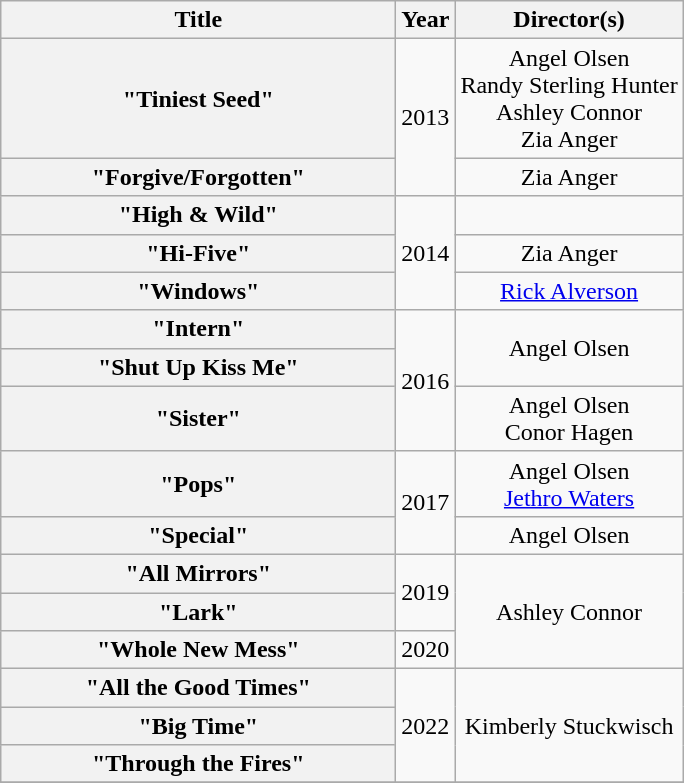<table class="wikitable plainrowheaders" style="text-align:center;" border="1">
<tr>
<th scope="col" style="width:16em;">Title</th>
<th scope="col">Year</th>
<th scope="col">Director(s)</th>
</tr>
<tr>
<th scope="row">"Tiniest Seed"</th>
<td rowspan="2">2013</td>
<td>Angel Olsen<br>Randy Sterling Hunter<br>Ashley Connor<br>Zia Anger</td>
</tr>
<tr>
<th scope="row">"Forgive/Forgotten"</th>
<td>Zia Anger</td>
</tr>
<tr>
<th scope="row">"High & Wild"</th>
<td rowspan="3">2014</td>
<td></td>
</tr>
<tr>
<th scope="row">"Hi-Five"</th>
<td>Zia Anger</td>
</tr>
<tr>
<th scope="row">"Windows"</th>
<td><a href='#'>Rick Alverson</a></td>
</tr>
<tr>
<th scope="row">"Intern"</th>
<td rowspan="3">2016</td>
<td rowspan="2">Angel Olsen</td>
</tr>
<tr>
<th scope="row">"Shut Up Kiss Me"</th>
</tr>
<tr>
<th scope="row">"Sister"</th>
<td>Angel Olsen<br>Conor Hagen</td>
</tr>
<tr>
<th scope="row">"Pops"</th>
<td rowspan="2">2017</td>
<td>Angel Olsen<br><a href='#'>Jethro Waters</a></td>
</tr>
<tr>
<th scope="row">"Special"</th>
<td>Angel Olsen</td>
</tr>
<tr>
<th scope="row">"All Mirrors"</th>
<td rowspan="2">2019</td>
<td rowspan="3">Ashley Connor</td>
</tr>
<tr>
<th scope="row">"Lark"</th>
</tr>
<tr>
<th scope="row">"Whole New Mess"</th>
<td>2020</td>
</tr>
<tr>
<th scope="row">"All the Good Times"</th>
<td rowspan="3">2022</td>
<td rowspan="3">Kimberly Stuckwisch</td>
</tr>
<tr>
<th scope="row">"Big Time"</th>
</tr>
<tr>
<th scope="row">"Through the Fires"</th>
</tr>
<tr>
</tr>
</table>
